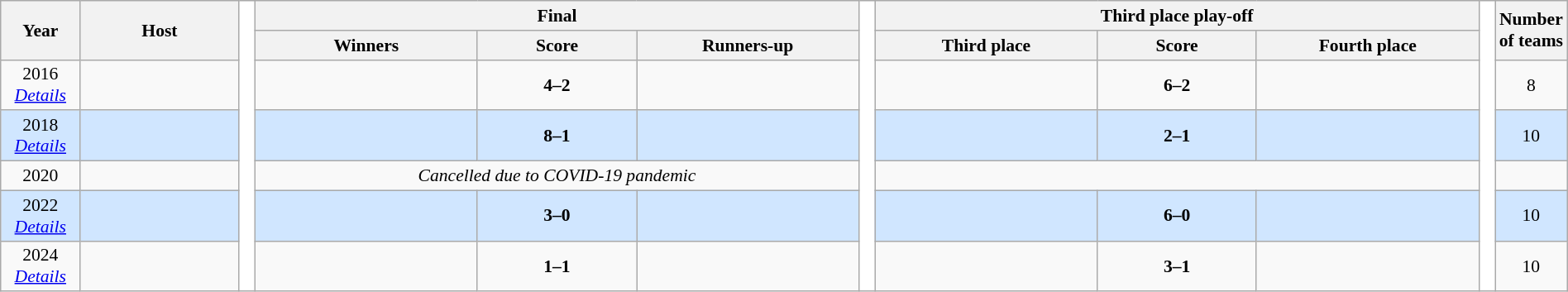<table class="wikitable" style="font-size: 90%; text-align: center; width: 100%;">
<tr>
<th rowspan="2" width="5%">Year</th>
<th rowspan="2" width="10%">Host</th>
<td width="1%" rowspan=7 style="background-color:#ffffff;"></td>
<th colspan="3">Final</th>
<td width="1%" rowspan=7 style="background-color:#ffffff;"></td>
<th colspan="3">Third place play-off</th>
<td width="1%" rowspan=7 style="background-color:#ffffff;"></td>
<th rowspan="2" width="4%">Number of teams</th>
</tr>
<tr>
<th width="14%">Winners</th>
<th width="10%">Score</th>
<th width="14%">Runners-up</th>
<th width="14%">Third place</th>
<th width="10%">Score</th>
<th width="14%">Fourth place</th>
</tr>
<tr>
<td>2016<br><em><a href='#'>Details</a></em></td>
<td align=left></td>
<td><strong></strong></td>
<td><strong>4–2</strong></td>
<td></td>
<td></td>
<td><strong>6–2</strong></td>
<td></td>
<td>8</td>
</tr>
<tr style="background: #D0E6FF;">
<td>2018<br><em><a href='#'>Details</a></em></td>
<td align=left></td>
<td><strong></strong></td>
<td><strong>8–1</strong></td>
<td></td>
<td></td>
<td><strong>2–1</strong></td>
<td></td>
<td>10</td>
</tr>
<tr>
<td>2020</td>
<td></td>
<td colspan="3"><em>Cancelled due to COVID-19 pandemic</em></td>
<td colspan="3"></td>
<td></td>
</tr>
<tr style="background: #D0E6FF;">
<td>2022<br><em><a href='#'>Details</a></em></td>
<td align=left></td>
<td><strong></strong></td>
<td><strong>3–0</strong></td>
<td></td>
<td></td>
<td><strong>6–0</strong></td>
<td></td>
<td>10</td>
</tr>
<tr style="background: ;">
<td>2024<br><em><a href='#'>Details</a></em></td>
<td align=left></td>
<td><strong></strong></td>
<td><strong>1–1</strong> </td>
<td></td>
<td></td>
<td><strong>3–1</strong></td>
<td></td>
<td>10</td>
</tr>
</table>
